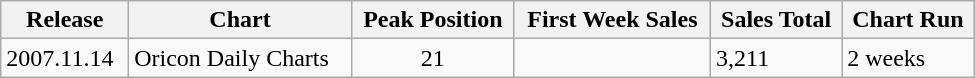<table class="wikitable" width="650px">
<tr>
<th>Release</th>
<th>Chart</th>
<th>Peak Position</th>
<th>First Week Sales</th>
<th>Sales Total</th>
<th>Chart Run</th>
</tr>
<tr>
<td rowspan="4">2007.11.14</td>
<td>Oricon Daily Charts</td>
<td align="center">21</td>
<td></td>
<td>3,211</td>
<td>2 weeks</td>
</tr>
</table>
